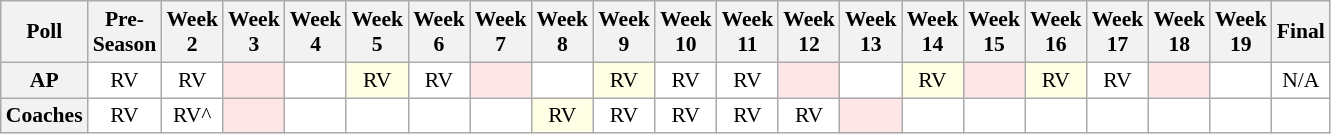<table class="wikitable" style="white-space:nowrap;font-size:90%">
<tr>
<th>Poll</th>
<th>Pre-<br>Season</th>
<th>Week<br>2</th>
<th>Week<br>3</th>
<th>Week<br>4</th>
<th>Week<br>5</th>
<th>Week<br>6</th>
<th>Week<br>7</th>
<th>Week<br>8</th>
<th>Week<br>9</th>
<th>Week<br>10</th>
<th>Week<br>11</th>
<th>Week<br>12</th>
<th>Week<br>13</th>
<th>Week<br>14</th>
<th>Week<br>15</th>
<th>Week<br>16</th>
<th>Week<br>17</th>
<th>Week<br>18</th>
<th>Week<br>19</th>
<th>Final</th>
</tr>
<tr style="text-align:center;">
<th>AP</th>
<td style="background:#FFF;">RV</td>
<td style="background:#FFF;">RV</td>
<td style="background:#FFE6E6;"></td>
<td style="background:#FFF;"></td>
<td style="background:#FFFFE6;">RV</td>
<td style="background:#FFF;">RV</td>
<td style="background:#FFE6E6;"></td>
<td style="background:#FFF;"></td>
<td style="background:#FFFFE6;">RV</td>
<td style="background:#FFF;">RV</td>
<td style="background:#FFF;">RV</td>
<td style="background:#FFE6E6;"></td>
<td style="background:#FFF;"></td>
<td style="background:#FFFFE6;">RV</td>
<td style="background:#FFE6E6;"></td>
<td style="background:#FFFFE6;">RV</td>
<td style="background:#FFF;">RV</td>
<td style="background:#FFE6E6;"></td>
<td style="background:#FFF;"></td>
<td style="background:#FFF;">N/A</td>
</tr>
<tr style="text-align:center;">
<th>Coaches</th>
<td style="background:#FFF;">RV</td>
<td style="background:#FFF;">RV^</td>
<td style="background:#FFE6E6;"></td>
<td style="background:#FFF;"></td>
<td style="background:#FFF;"></td>
<td style="background:#FFF;"></td>
<td style="background:#FFF;"></td>
<td style="background:#FFFFE6;">RV</td>
<td style="background:#FFF;">RV</td>
<td style="background:#FFF;">RV</td>
<td style="background:#FFF;">RV</td>
<td style="background:#FFF;">RV</td>
<td style="background:#FFE6E6;"></td>
<td style="background:#FFF;"></td>
<td style="background:#FFF;"></td>
<td style="background:#FFF;"></td>
<td style="background:#FFF;"></td>
<td style="background:#FFF;"></td>
<td style="background:#FFF;"></td>
<td style="background:#FFF;"></td>
</tr>
</table>
